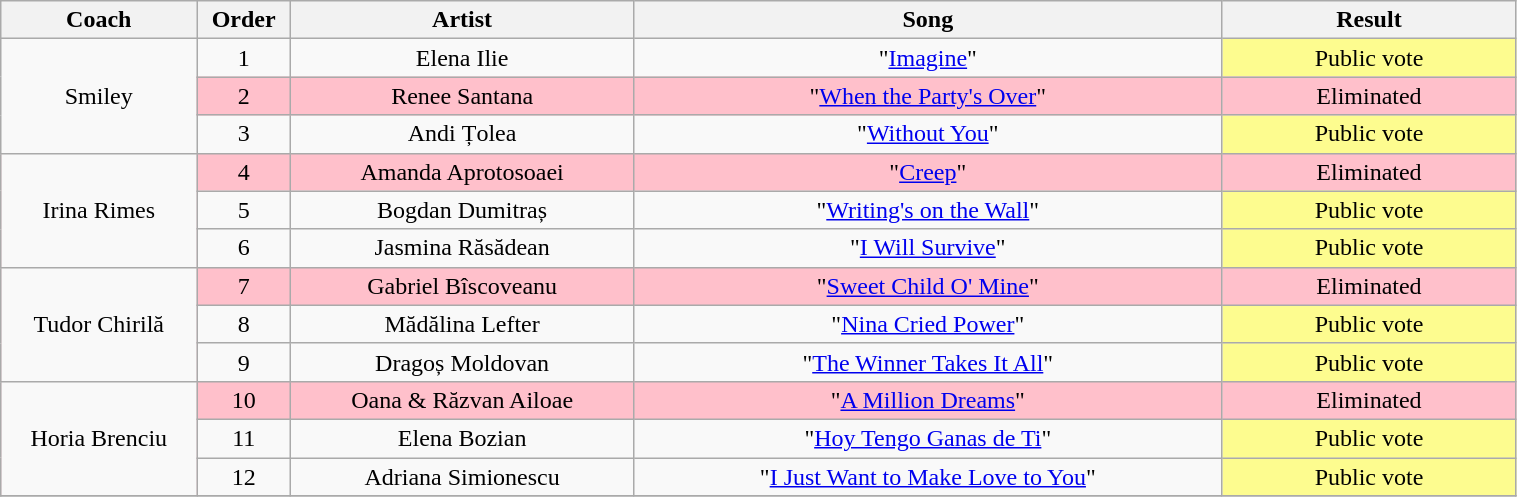<table class="wikitable" style="text-align: center; width:80%;">
<tr>
<th style="width:08%;">Coach</th>
<th style="width:02%;">Order</th>
<th style="width:14%;">Artist</th>
<th style="width:24%;">Song</th>
<th style="width:12%;">Result</th>
</tr>
<tr>
<td rowspan="3">Smiley</td>
<td>1</td>
<td>Elena Ilie</td>
<td>"<a href='#'>Imagine</a>"</td>
<td bgcolor="#fdfc8f">Public vote</td>
</tr>
<tr bgcolor="pink">
<td>2</td>
<td>Renee Santana</td>
<td>"<a href='#'>When the Party's Over</a>"</td>
<td>Eliminated</td>
</tr>
<tr>
<td>3</td>
<td>Andi Țolea</td>
<td>"<a href='#'>Without You</a>"</td>
<td bgcolor="#fdfc8f">Public vote</td>
</tr>
<tr bgcolor="pink">
<td rowspan="3" bgcolor="#f9f9f9">Irina Rimes</td>
<td>4</td>
<td>Amanda Aprotosoaei</td>
<td>"<a href='#'>Creep</a>"</td>
<td>Eliminated</td>
</tr>
<tr>
<td>5</td>
<td>Bogdan Dumitraș</td>
<td>"<a href='#'>Writing's on the Wall</a>"</td>
<td bgcolor="#fdfc8f">Public vote</td>
</tr>
<tr>
<td>6</td>
<td>Jasmina Răsădean</td>
<td>"<a href='#'>I Will Survive</a>"</td>
<td bgcolor="#fdfc8f">Public vote</td>
</tr>
<tr bgcolor="pink">
<td rowspan="3" bgcolor="#f9f9f9">Tudor Chirilă</td>
<td>7</td>
<td>Gabriel Bîscoveanu</td>
<td>"<a href='#'>Sweet Child O' Mine</a>"</td>
<td>Eliminated</td>
</tr>
<tr>
<td>8</td>
<td>Mădălina Lefter</td>
<td>"<a href='#'>Nina Cried Power</a>"</td>
<td bgcolor="#fdfc8f">Public vote</td>
</tr>
<tr>
<td>9</td>
<td>Dragoș Moldovan</td>
<td>"<a href='#'>The Winner Takes It All</a>"</td>
<td bgcolor="#fdfc8f">Public vote</td>
</tr>
<tr bgcolor="pink">
<td rowspan="3" bgcolor="#f9f9f9">Horia Brenciu</td>
<td>10</td>
<td>Oana & Răzvan Ailoae</td>
<td>"<a href='#'>A Million Dreams</a>"</td>
<td>Eliminated</td>
</tr>
<tr>
<td>11</td>
<td>Elena Bozian</td>
<td>"<a href='#'>Hoy Tengo Ganas de Ti</a>"</td>
<td bgcolor="#fdfc8f">Public vote</td>
</tr>
<tr>
<td>12</td>
<td>Adriana Simionescu</td>
<td>"<a href='#'>I Just Want to Make Love to You</a>"</td>
<td bgcolor="#fdfc8f">Public vote</td>
</tr>
<tr>
</tr>
</table>
